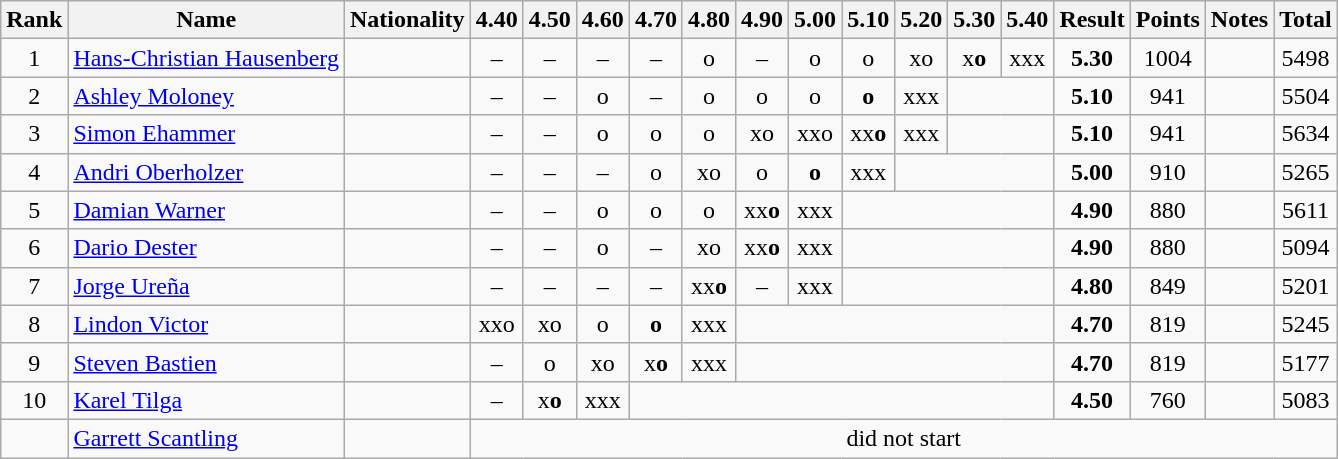<table class="wikitable sortable" style="text-align:center">
<tr>
<th>Rank</th>
<th>Name</th>
<th>Nationality</th>
<th>4.40</th>
<th>4.50</th>
<th>4.60</th>
<th>4.70</th>
<th>4.80</th>
<th>4.90</th>
<th>5.00</th>
<th>5.10</th>
<th>5.20</th>
<th>5.30</th>
<th>5.40</th>
<th>Result</th>
<th>Points</th>
<th>Notes</th>
<th>Total</th>
</tr>
<tr>
<td>1</td>
<td align="left"><a href='#'>Hans-Christian Hausenberg</a></td>
<td align=left></td>
<td>–</td>
<td>–</td>
<td>–</td>
<td>–</td>
<td>o</td>
<td>–</td>
<td>o</td>
<td>o</td>
<td>xo</td>
<td>x<strong>o</strong></td>
<td>xxx</td>
<td><strong>5.30</strong></td>
<td>1004</td>
<td></td>
<td>5498</td>
</tr>
<tr>
<td>2</td>
<td align="left"><a href='#'>Ashley Moloney</a></td>
<td align=left></td>
<td>–</td>
<td>–</td>
<td>o</td>
<td>–</td>
<td>o</td>
<td>o</td>
<td>o</td>
<td><strong>o</strong></td>
<td>xxx</td>
<td colspan=2></td>
<td><strong>5.10</strong></td>
<td>941</td>
<td></td>
<td>5504</td>
</tr>
<tr>
<td>3</td>
<td align="left"><a href='#'>Simon Ehammer</a></td>
<td align=left></td>
<td>–</td>
<td>–</td>
<td>o</td>
<td>o</td>
<td>o</td>
<td>xo</td>
<td>xxo</td>
<td>xx<strong>o</strong></td>
<td>xxx</td>
<td colspan=2></td>
<td><strong>5.10</strong></td>
<td>941</td>
<td></td>
<td>5634</td>
</tr>
<tr>
<td>4</td>
<td align="left"><a href='#'>Andri Oberholzer</a></td>
<td align=left></td>
<td>–</td>
<td>–</td>
<td>–</td>
<td>o</td>
<td>xo</td>
<td>o</td>
<td><strong>o</strong></td>
<td>xxx</td>
<td colspan=3></td>
<td><strong>5.00</strong></td>
<td>910</td>
<td></td>
<td>5265</td>
</tr>
<tr>
<td>5</td>
<td align="left"><a href='#'>Damian Warner</a></td>
<td align=left></td>
<td>–</td>
<td>–</td>
<td>o</td>
<td>o</td>
<td>o</td>
<td>xx<strong>o</strong></td>
<td>xxx</td>
<td colspan=4></td>
<td><strong>4.90</strong></td>
<td>880</td>
<td></td>
<td>5611</td>
</tr>
<tr>
<td>6</td>
<td align="left"><a href='#'>Dario Dester</a></td>
<td align=left></td>
<td>–</td>
<td>–</td>
<td>o</td>
<td>–</td>
<td>xo</td>
<td>xx<strong>o</strong></td>
<td>xxx</td>
<td colspan=4></td>
<td><strong>4.90</strong></td>
<td>880</td>
<td></td>
<td>5094</td>
</tr>
<tr>
<td>7</td>
<td align="left"><a href='#'>Jorge Ureña</a></td>
<td align=left></td>
<td>–</td>
<td>–</td>
<td>–</td>
<td>–</td>
<td>xx<strong>o</strong></td>
<td>–</td>
<td>xxx</td>
<td colspan=4></td>
<td><strong>4.80</strong></td>
<td>849</td>
<td></td>
<td>5201</td>
</tr>
<tr>
<td>8</td>
<td align="left"><a href='#'>Lindon Victor</a></td>
<td align=left></td>
<td>xxo</td>
<td>xo</td>
<td>o</td>
<td><strong>o</strong></td>
<td>xxx</td>
<td colspan=6></td>
<td><strong>4.70</strong></td>
<td>819</td>
<td></td>
<td>5245</td>
</tr>
<tr>
<td>9</td>
<td align="left"><a href='#'>Steven Bastien</a></td>
<td align=left></td>
<td>–</td>
<td>o</td>
<td>xo</td>
<td>x<strong>o</strong></td>
<td>xxx</td>
<td colspan=6></td>
<td><strong>4.70</strong></td>
<td>819</td>
<td></td>
<td>5177</td>
</tr>
<tr>
<td>10</td>
<td align="left"><a href='#'>Karel Tilga</a></td>
<td align=left></td>
<td>–</td>
<td>x<strong>o</strong></td>
<td>xxx</td>
<td colspan=8></td>
<td><strong>4.50</strong></td>
<td>760</td>
<td></td>
<td>5083</td>
</tr>
<tr>
<td></td>
<td align="left"><a href='#'>Garrett Scantling</a></td>
<td align=left></td>
<td colspan=15>did not start</td>
</tr>
</table>
